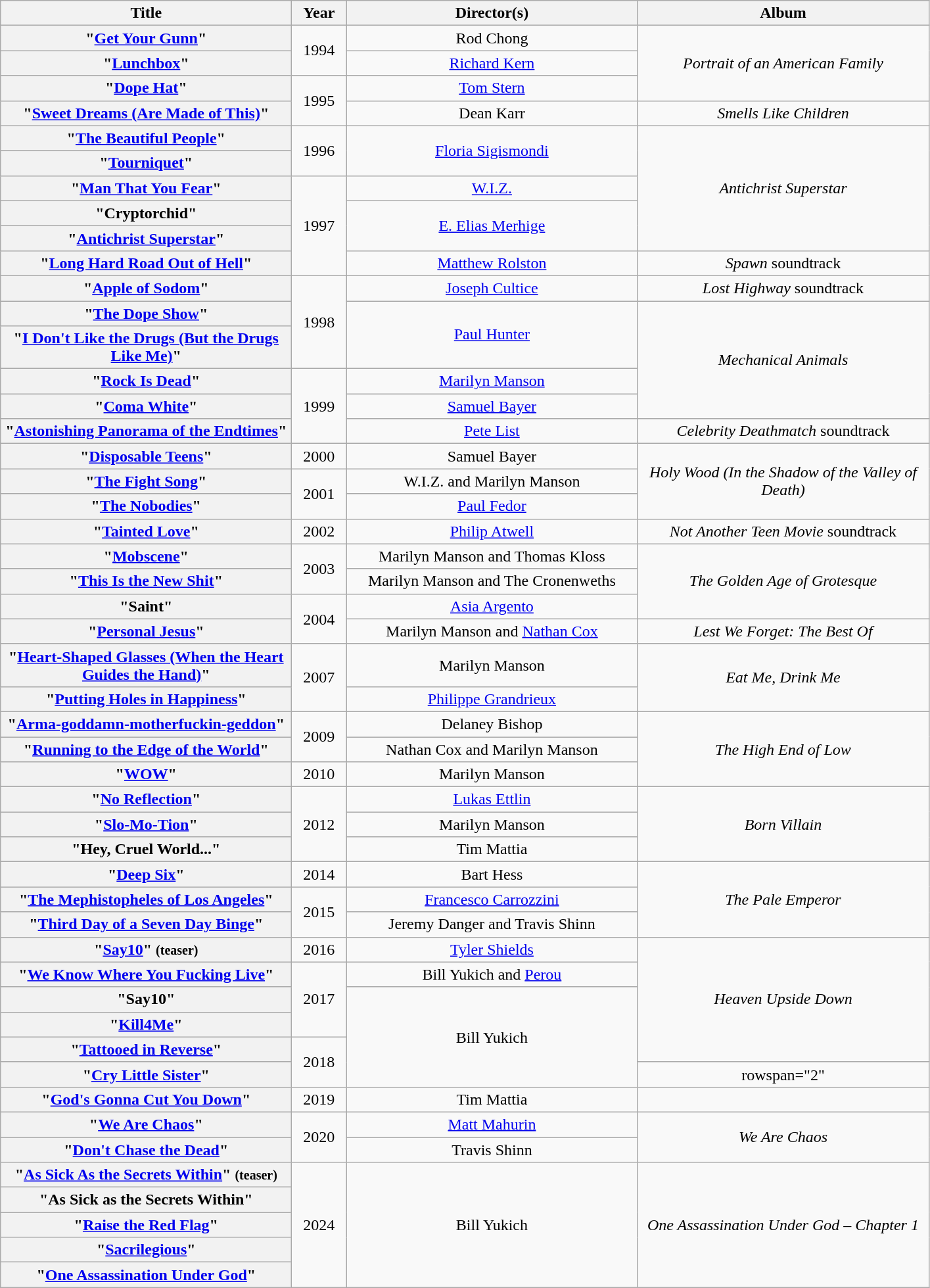<table class="wikitable plainrowheaders" style="text-align:center; border:1">
<tr>
<th scope="col" style="width:18em;">Title</th>
<th scope="col" style="width:3em;">Year</th>
<th scope="col" style="width:18em;">Director(s)</th>
<th scope="col" style="width:18em;">Album</th>
</tr>
<tr>
<th scope="row">"<a href='#'>Get Your Gunn</a>"</th>
<td rowspan="2">1994</td>
<td>Rod Chong</td>
<td rowspan="3"><em>Portrait of an American Family</em></td>
</tr>
<tr>
<th scope="row">"<a href='#'>Lunchbox</a>"</th>
<td><a href='#'>Richard Kern</a></td>
</tr>
<tr>
<th scope="row">"<a href='#'>Dope Hat</a>"</th>
<td rowspan="2">1995</td>
<td><a href='#'>Tom Stern</a></td>
</tr>
<tr>
<th scope="row">"<a href='#'>Sweet Dreams (Are Made of This)</a>"</th>
<td>Dean Karr</td>
<td><em>Smells Like Children</em></td>
</tr>
<tr>
<th scope="row">"<a href='#'>The Beautiful People</a>"</th>
<td rowspan="2">1996</td>
<td rowspan="2"><a href='#'>Floria Sigismondi</a></td>
<td rowspan="5"><em>Antichrist Superstar</em></td>
</tr>
<tr>
<th scope="row">"<a href='#'>Tourniquet</a>"</th>
</tr>
<tr>
<th scope="row">"<a href='#'>Man That You Fear</a>"</th>
<td rowspan="4">1997</td>
<td><a href='#'>W.I.Z.</a></td>
</tr>
<tr>
<th scope="row">"Cryptorchid"</th>
<td rowspan="2"><a href='#'>E. Elias Merhige</a></td>
</tr>
<tr>
<th scope="row">"<a href='#'>Antichrist Superstar</a>"</th>
</tr>
<tr>
<th scope="row">"<a href='#'>Long Hard Road Out of Hell</a>"</th>
<td><a href='#'>Matthew Rolston</a></td>
<td><em>Spawn</em> soundtrack</td>
</tr>
<tr>
<th scope="row">"<a href='#'>Apple of Sodom</a>"</th>
<td rowspan="3">1998</td>
<td><a href='#'>Joseph Cultice</a></td>
<td><em>Lost Highway</em> soundtrack</td>
</tr>
<tr>
<th scope="row">"<a href='#'>The Dope Show</a>"</th>
<td rowspan="2"><a href='#'>Paul Hunter</a></td>
<td rowspan="4"><em>Mechanical Animals</em></td>
</tr>
<tr>
<th scope="row">"<a href='#'>I Don't Like the Drugs (But the Drugs Like Me)</a>"</th>
</tr>
<tr>
<th scope="row">"<a href='#'>Rock Is Dead</a>"</th>
<td rowspan="3">1999</td>
<td><a href='#'>Marilyn Manson</a></td>
</tr>
<tr>
<th scope="row">"<a href='#'>Coma White</a>"</th>
<td><a href='#'>Samuel Bayer</a></td>
</tr>
<tr>
<th scope="row">"<a href='#'>Astonishing Panorama of the Endtimes</a>"</th>
<td><a href='#'>Pete List</a></td>
<td><em>Celebrity Deathmatch</em> soundtrack</td>
</tr>
<tr>
<th scope="row">"<a href='#'>Disposable Teens</a>"</th>
<td>2000</td>
<td>Samuel Bayer</td>
<td rowspan="3"><em>Holy Wood (In the Shadow of the Valley of Death)</em></td>
</tr>
<tr>
<th scope="row">"<a href='#'>The Fight Song</a>"</th>
<td rowspan="2">2001</td>
<td>W.I.Z. and Marilyn Manson</td>
</tr>
<tr>
<th scope="row">"<a href='#'>The Nobodies</a>"</th>
<td><a href='#'>Paul Fedor</a></td>
</tr>
<tr>
<th scope="row">"<a href='#'>Tainted Love</a>"</th>
<td>2002</td>
<td><a href='#'>Philip Atwell</a></td>
<td><em>Not Another Teen Movie</em> soundtrack</td>
</tr>
<tr>
<th scope="row">"<a href='#'>Mobscene</a>"</th>
<td rowspan="2">2003</td>
<td>Marilyn Manson and Thomas Kloss</td>
<td rowspan="3"><em>The Golden Age of Grotesque</em></td>
</tr>
<tr>
<th scope="row">"<a href='#'>This Is the New Shit</a>"</th>
<td>Marilyn Manson and The Cronenweths</td>
</tr>
<tr>
<th scope="row">"Saint"</th>
<td rowspan="2">2004</td>
<td><a href='#'>Asia Argento</a></td>
</tr>
<tr>
<th scope="row">"<a href='#'>Personal Jesus</a>"</th>
<td>Marilyn Manson and <a href='#'>Nathan Cox</a></td>
<td><em>Lest We Forget: The Best Of</em></td>
</tr>
<tr>
<th scope="row">"<a href='#'>Heart-Shaped Glasses (When the Heart Guides the Hand)</a>"</th>
<td rowspan="2">2007</td>
<td>Marilyn Manson</td>
<td rowspan="2"><em>Eat Me, Drink Me</em></td>
</tr>
<tr>
<th scope="row">"<a href='#'>Putting Holes in Happiness</a>"</th>
<td><a href='#'>Philippe Grandrieux</a></td>
</tr>
<tr>
<th scope="row">"<a href='#'>Arma-goddamn-motherfuckin-geddon</a>"</th>
<td rowspan="2">2009</td>
<td>Delaney Bishop</td>
<td rowspan="3"><em>The High End of Low</em></td>
</tr>
<tr>
<th scope="row">"<a href='#'>Running to the Edge of the World</a>"</th>
<td>Nathan Cox and Marilyn Manson</td>
</tr>
<tr>
<th scope="row">"<a href='#'>WOW</a>"</th>
<td>2010</td>
<td>Marilyn Manson</td>
</tr>
<tr>
<th scope="row">"<a href='#'>No Reflection</a>"</th>
<td rowspan="3">2012</td>
<td><a href='#'>Lukas Ettlin</a></td>
<td rowspan="3"><em>Born Villain</em></td>
</tr>
<tr>
<th scope="row">"<a href='#'>Slo-Mo-Tion</a>"</th>
<td>Marilyn Manson</td>
</tr>
<tr>
<th scope="row">"Hey, Cruel World..."</th>
<td>Tim Mattia</td>
</tr>
<tr>
<th scope="row">"<a href='#'>Deep Six</a>"</th>
<td>2014</td>
<td>Bart Hess</td>
<td rowspan="3"><em>The Pale Emperor</em></td>
</tr>
<tr>
<th scope="row">"<a href='#'>The Mephistopheles of Los Angeles</a>"</th>
<td rowspan="2">2015</td>
<td><a href='#'>Francesco Carrozzini</a></td>
</tr>
<tr>
<th scope="row">"<a href='#'>Third Day of a Seven Day Binge</a>"</th>
<td>Jeremy Danger and Travis Shinn</td>
</tr>
<tr>
<th scope="row">"<a href='#'>Say10</a>" <small>(teaser)</small></th>
<td>2016</td>
<td><a href='#'>Tyler Shields</a></td>
<td rowspan="5"><em>Heaven Upside Down</em></td>
</tr>
<tr>
<th scope="row">"<a href='#'>We Know Where You Fucking Live</a>"</th>
<td rowspan="3">2017</td>
<td>Bill Yukich and <a href='#'>Perou</a></td>
</tr>
<tr>
<th scope="row">"Say10"</th>
<td rowspan="4">Bill Yukich</td>
</tr>
<tr>
<th scope="row">"<a href='#'>Kill4Me</a>"</th>
</tr>
<tr>
<th scope="row">"<a href='#'>Tattooed in Reverse</a>"</th>
<td rowspan="2">2018</td>
</tr>
<tr>
<th scope="row">"<a href='#'>Cry Little Sister</a>"</th>
<td>rowspan="2" </td>
</tr>
<tr>
<th scope="row">"<a href='#'>God's Gonna Cut You Down</a>"</th>
<td>2019</td>
<td>Tim Mattia</td>
</tr>
<tr>
<th scope="row">"<a href='#'>We Are Chaos</a>"</th>
<td rowspan="2">2020</td>
<td><a href='#'>Matt Mahurin</a></td>
<td rowspan="2"><em>We Are Chaos</em></td>
</tr>
<tr>
<th scope="row">"<a href='#'>Don't Chase the Dead</a>"</th>
<td>Travis Shinn</td>
</tr>
<tr>
<th scope="row">"<a href='#'>As Sick As the Secrets Within</a>" <small>(teaser)</small></th>
<td rowspan="5">2024</td>
<td rowspan="5">Bill Yukich</td>
<td rowspan="5"><em>One Assassination Under God – Chapter 1</em></td>
</tr>
<tr>
<th scope="row">"As Sick as the Secrets Within"</th>
</tr>
<tr>
<th scope="row">"<a href='#'>Raise the Red Flag</a>"</th>
</tr>
<tr>
<th scope="row">"<a href='#'>Sacrilegious</a>"</th>
</tr>
<tr>
<th scope="row">"<a href='#'>One Assassination Under God</a>"</th>
</tr>
</table>
